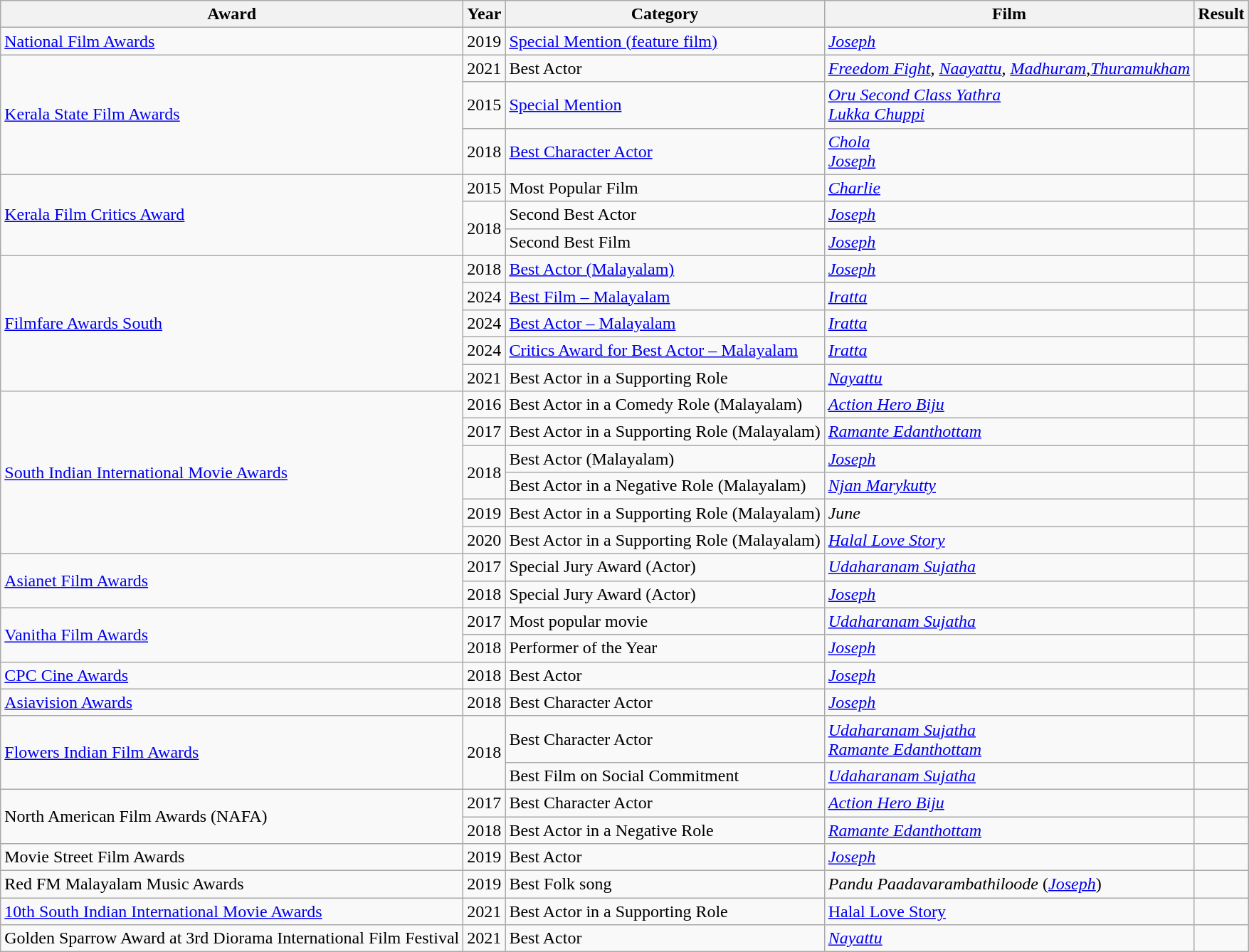<table class="wikitable">
<tr>
<th>Award</th>
<th>Year</th>
<th>Category</th>
<th>Film</th>
<th>Result</th>
</tr>
<tr>
<td><a href='#'>National Film Awards</a></td>
<td>2019</td>
<td><a href='#'>Special Mention (feature film)</a></td>
<td><em><a href='#'>Joseph</a></em></td>
<td></td>
</tr>
<tr>
<td rowspan="3"><a href='#'>Kerala State Film Awards</a></td>
<td>2021</td>
<td>Best Actor</td>
<td><em><a href='#'>Freedom Fight</a></em>, <em><a href='#'>Naayattu</a></em>, <em><a href='#'>Madhuram</a></em>,<em><a href='#'>Thuramukham</a></em></td>
<td></td>
</tr>
<tr>
<td>2015</td>
<td><a href='#'>Special Mention</a></td>
<td><em><a href='#'>Oru Second Class Yathra</a></em> <br> <em><a href='#'>Lukka Chuppi</a></em></td>
<td></td>
</tr>
<tr>
<td>2018</td>
<td><a href='#'>Best Character Actor</a></td>
<td><em><a href='#'>Chola</a></em><br> <em><a href='#'>Joseph</a></em></td>
<td></td>
</tr>
<tr>
<td rowspan="3"><a href='#'>Kerala Film Critics Award</a></td>
<td>2015</td>
<td>Most Popular Film</td>
<td><em><a href='#'>Charlie</a></em></td>
<td></td>
</tr>
<tr>
<td rowspan="2">2018</td>
<td>Second Best Actor</td>
<td><em><a href='#'>Joseph</a></em></td>
<td></td>
</tr>
<tr>
<td>Second Best Film</td>
<td><em><a href='#'>Joseph</a></em></td>
<td></td>
</tr>
<tr>
<td rowspan="5"><a href='#'>Filmfare Awards South</a></td>
<td>2018</td>
<td><a href='#'>Best Actor (Malayalam)</a></td>
<td><em><a href='#'>Joseph</a></em></td>
<td></td>
</tr>
<tr>
<td>2024</td>
<td><a href='#'>Best Film – Malayalam</a></td>
<td><em><a href='#'>Iratta</a></em></td>
<td></td>
</tr>
<tr>
<td>2024</td>
<td><a href='#'>Best Actor – Malayalam</a></td>
<td><em><a href='#'>Iratta</a></em></td>
<td></td>
</tr>
<tr>
<td>2024</td>
<td><a href='#'>Critics Award for Best Actor – Malayalam</a></td>
<td><em><a href='#'>Iratta</a></em></td>
<td></td>
</tr>
<tr>
<td>2021</td>
<td>Best Actor in a Supporting Role</td>
<td><em><a href='#'>Nayattu</a></em></td>
<td></td>
</tr>
<tr>
<td rowspan="6"><a href='#'>South Indian International Movie Awards</a></td>
<td>2016</td>
<td>Best Actor in a Comedy Role (Malayalam)</td>
<td><em><a href='#'>Action Hero Biju</a></em></td>
<td></td>
</tr>
<tr>
<td>2017</td>
<td>Best Actor in a Supporting Role (Malayalam)</td>
<td><em><a href='#'>Ramante Edanthottam</a></em></td>
<td></td>
</tr>
<tr>
<td rowspan="2">2018</td>
<td>Best Actor (Malayalam)</td>
<td><em><a href='#'>Joseph</a></em></td>
<td></td>
</tr>
<tr>
<td>Best Actor in a Negative Role (Malayalam)</td>
<td><em><a href='#'>Njan Marykutty</a></em></td>
<td></td>
</tr>
<tr>
<td>2019</td>
<td>Best Actor in a Supporting Role (Malayalam)</td>
<td><em>June</em></td>
<td></td>
</tr>
<tr>
<td>2020</td>
<td>Best Actor in a Supporting Role (Malayalam)</td>
<td><em><a href='#'>Halal Love Story</a></em></td>
<td></td>
</tr>
<tr>
<td rowspan="2"><a href='#'>Asianet Film Awards</a></td>
<td>2017</td>
<td>Special Jury Award (Actor)</td>
<td><em><a href='#'>Udaharanam Sujatha</a></em></td>
<td></td>
</tr>
<tr>
<td>2018</td>
<td>Special Jury Award (Actor)</td>
<td><em><a href='#'>Joseph</a></em></td>
<td></td>
</tr>
<tr>
<td rowspan="2"><a href='#'>Vanitha Film Awards</a></td>
<td>2017</td>
<td>Most popular movie</td>
<td><em><a href='#'>Udaharanam Sujatha</a></em></td>
<td></td>
</tr>
<tr>
<td>2018</td>
<td>Performer of the Year</td>
<td><em><a href='#'>Joseph</a></em></td>
<td></td>
</tr>
<tr>
<td><a href='#'>CPC Cine Awards</a></td>
<td>2018</td>
<td>Best Actor</td>
<td><em><a href='#'>Joseph</a></em></td>
<td></td>
</tr>
<tr>
<td><a href='#'>Asiavision Awards</a></td>
<td>2018</td>
<td>Best Character Actor</td>
<td><em><a href='#'>Joseph</a></em></td>
<td></td>
</tr>
<tr>
<td rowspan="2"><a href='#'>Flowers Indian Film Awards</a></td>
<td rowspan="2">2018</td>
<td>Best Character Actor</td>
<td><em><a href='#'>Udaharanam Sujatha</a></em> <br> <em><a href='#'>Ramante Edanthottam</a></em></td>
<td></td>
</tr>
<tr>
<td>Best Film on Social Commitment</td>
<td><em><a href='#'>Udaharanam Sujatha</a></em></td>
<td></td>
</tr>
<tr>
<td rowspan="2">North American Film Awards (NAFA)</td>
<td>2017</td>
<td>Best Character Actor</td>
<td><em><a href='#'>Action Hero Biju</a></em></td>
<td></td>
</tr>
<tr>
<td>2018</td>
<td>Best Actor in a Negative Role</td>
<td><em><a href='#'>Ramante Edanthottam</a></em></td>
<td></td>
</tr>
<tr>
<td>Movie Street Film Awards</td>
<td>2019</td>
<td>Best Actor</td>
<td><em><a href='#'>Joseph</a></em></td>
<td></td>
</tr>
<tr>
<td>Red FM Malayalam Music Awards</td>
<td>2019</td>
<td>Best Folk song</td>
<td><em>Pandu Paadavarambathiloode</em> (<em><a href='#'>Joseph</a></em>)</td>
<td></td>
</tr>
<tr>
<td><a href='#'>10th South Indian International Movie Awards</a></td>
<td>2021</td>
<td>Best Actor in a Supporting Role</td>
<td><a href='#'>Halal Love Story</a></td>
<td></td>
</tr>
<tr>
<td>Golden Sparrow Award at 3rd Diorama International Film Festival</td>
<td>2021</td>
<td>Best Actor</td>
<td><em><a href='#'>Nayattu</a></em></td>
<td></td>
</tr>
</table>
